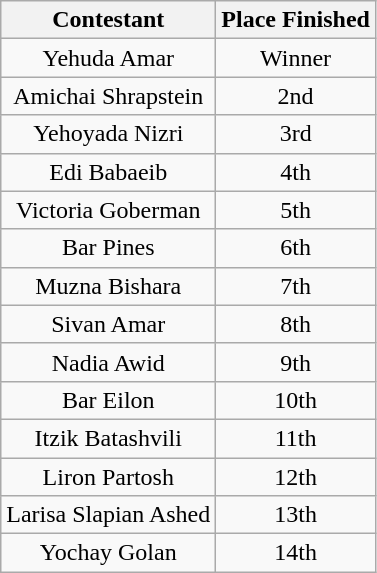<table class="wikitable" style="text-align:center">
<tr>
<th>Contestant</th>
<th>Place Finished</th>
</tr>
<tr>
<td>Yehuda Amar</td>
<td>Winner</td>
</tr>
<tr>
<td>Amichai Shrapstein</td>
<td>2nd</td>
</tr>
<tr>
<td>Yehoyada Nizri</td>
<td>3rd</td>
</tr>
<tr>
<td>Edi Babaeib</td>
<td>4th</td>
</tr>
<tr>
<td>Victoria Goberman</td>
<td>5th</td>
</tr>
<tr>
<td>Bar Pines</td>
<td>6th</td>
</tr>
<tr>
<td>Muzna Bishara</td>
<td>7th</td>
</tr>
<tr>
<td>Sivan Amar</td>
<td>8th</td>
</tr>
<tr>
<td>Nadia Awid</td>
<td>9th</td>
</tr>
<tr>
<td>Bar Eilon</td>
<td>10th</td>
</tr>
<tr>
<td>Itzik Batashvili</td>
<td>11th</td>
</tr>
<tr>
<td>Liron Partosh</td>
<td>12th</td>
</tr>
<tr>
<td>Larisa Slapian Ashed</td>
<td>13th</td>
</tr>
<tr>
<td>Yochay Golan</td>
<td>14th</td>
</tr>
</table>
